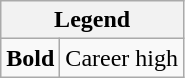<table class="wikitable mw-collapsible mw-collapsed">
<tr>
<th colspan="2">Legend</th>
</tr>
<tr>
<td><strong>Bold</strong></td>
<td>Career high</td>
</tr>
</table>
